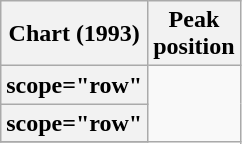<table class="wikitable sortable plainrowheaders">
<tr>
<th scope="col">Chart (1993)</th>
<th scope="col">Peak<br>position</th>
</tr>
<tr>
<th>scope="row"</th>
</tr>
<tr>
<th>scope="row"</th>
</tr>
<tr>
</tr>
</table>
